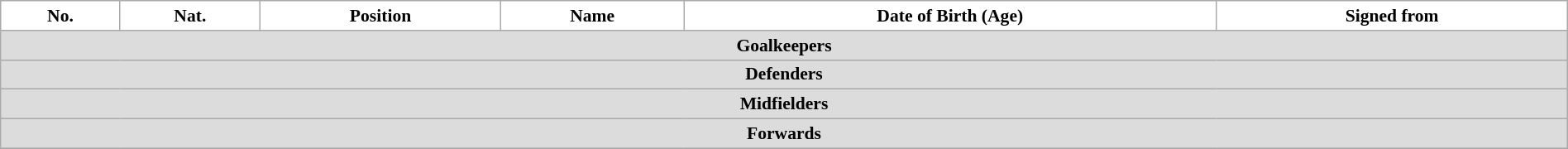<table class="wikitable" style="text-align:center; font-size:90%; width:100%">
<tr>
<th style="background:white; color:black; text-align:center;">No.</th>
<th style="background:white; color:black; text-align:center;">Nat.</th>
<th style="background:white; color:black; text-align:center;">Position</th>
<th style="background:white; color:black; text-align:center;">Name</th>
<th style="background:white; color:black; text-align:center;">Date of Birth (Age)</th>
<th style="background:white; color:black; text-align:center;">Signed from</th>
</tr>
<tr>
<th colspan=10 style="background:#DCDCDC; text-align:center;">Goalkeepers</th>
</tr>
<tr>
<th colspan=10 style="background:#DCDCDC; text-align:center;">Defenders</th>
</tr>
<tr>
<th colspan=10 style="background:#DCDCDC; text-align:center;">Midfielders</th>
</tr>
<tr>
<th colspan=10 style="background:#DCDCDC; text-align:center;">Forwards</th>
</tr>
<tr>
</tr>
</table>
